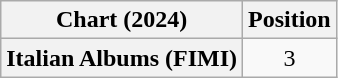<table class="wikitable plainrowheaders" style="text-align:center;">
<tr>
<th scope="col">Chart (2024)</th>
<th scope="col">Position</th>
</tr>
<tr>
<th scope="row">Italian Albums (FIMI)</th>
<td>3</td>
</tr>
</table>
